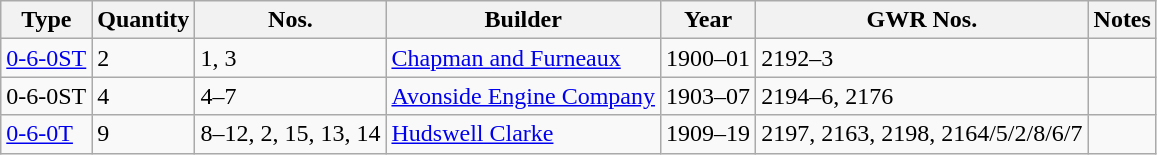<table class="wikitable sortable">
<tr>
<th>Type</th>
<th>Quantity</th>
<th>Nos.</th>
<th>Builder</th>
<th>Year</th>
<th>GWR Nos.</th>
<th>Notes</th>
</tr>
<tr>
<td><a href='#'>0-6-0ST</a></td>
<td>2</td>
<td>1, 3</td>
<td><a href='#'>Chapman and Furneaux</a></td>
<td>1900–01</td>
<td>2192–3</td>
<td></td>
</tr>
<tr>
<td>0-6-0ST</td>
<td>4</td>
<td>4–7</td>
<td><a href='#'>Avonside Engine Company</a></td>
<td>1903–07</td>
<td>2194–6, 2176</td>
<td></td>
</tr>
<tr>
<td><a href='#'>0-6-0T</a></td>
<td>9</td>
<td>8–12, 2, 15, 13, 14</td>
<td><a href='#'>Hudswell Clarke</a></td>
<td>1909–19</td>
<td>2197, 2163, 2198, 2164/5/2/8/6/7</td>
<td></td>
</tr>
</table>
